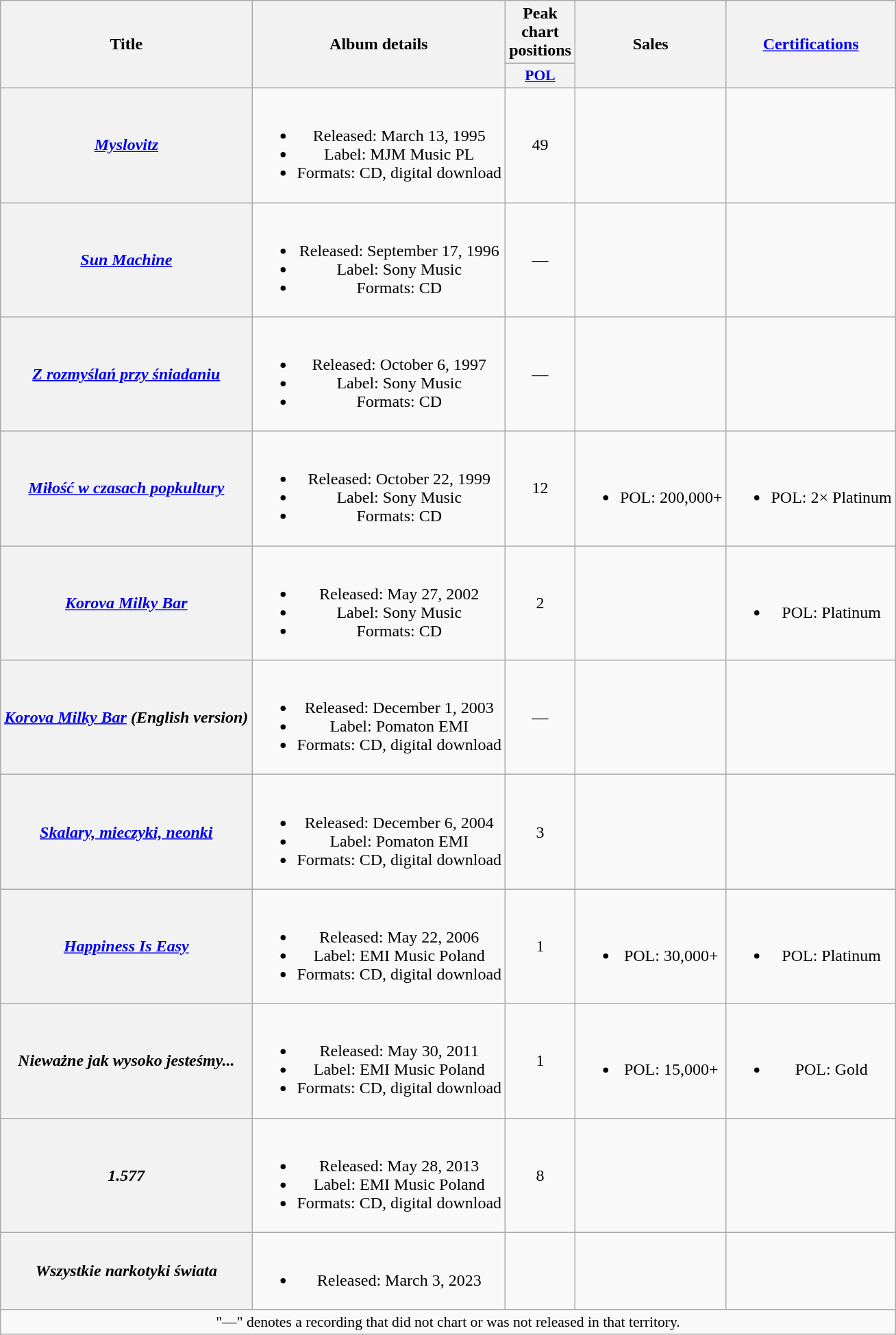<table class="wikitable plainrowheaders" style="text-align:center;">
<tr>
<th scope="col" rowspan="2">Title</th>
<th scope="col" rowspan="2">Album details</th>
<th scope="col" colspan="1">Peak chart positions</th>
<th scope="col" rowspan="2">Sales</th>
<th scope="col" rowspan="2"><a href='#'>Certifications</a></th>
</tr>
<tr>
<th scope="col" style="width:3em;font-size:90%;"><a href='#'>POL</a><br></th>
</tr>
<tr>
<th scope="row"><em><a href='#'>Myslovitz</a></em></th>
<td><br><ul><li>Released: March 13, 1995</li><li>Label: MJM Music PL</li><li>Formats: CD, digital download</li></ul></td>
<td>49</td>
<td></td>
<td></td>
</tr>
<tr>
<th scope="row"><em><a href='#'>Sun Machine</a></em></th>
<td><br><ul><li>Released: September 17, 1996</li><li>Label: Sony Music</li><li>Formats: CD</li></ul></td>
<td>—</td>
<td></td>
<td></td>
</tr>
<tr>
<th scope="row"><em><a href='#'>Z rozmyślań przy śniadaniu</a></em></th>
<td><br><ul><li>Released: October 6, 1997</li><li>Label: Sony Music</li><li>Formats: CD</li></ul></td>
<td>—</td>
<td></td>
<td></td>
</tr>
<tr>
<th scope="row"><em><a href='#'>Miłość w czasach popkultury</a></em></th>
<td><br><ul><li>Released: October 22, 1999</li><li>Label: Sony Music</li><li>Formats: CD</li></ul></td>
<td>12</td>
<td><br><ul><li>POL: 200,000+</li></ul></td>
<td><br><ul><li>POL: 2× Platinum</li></ul></td>
</tr>
<tr>
<th scope="row"><em><a href='#'>Korova Milky Bar</a></em></th>
<td><br><ul><li>Released: May 27, 2002</li><li>Label: Sony Music</li><li>Formats: CD</li></ul></td>
<td>2</td>
<td></td>
<td><br><ul><li>POL: Platinum</li></ul></td>
</tr>
<tr>
<th scope="row"><em><a href='#'>Korova Milky Bar</a> (English version)</em></th>
<td><br><ul><li>Released: December 1, 2003</li><li>Label: Pomaton EMI</li><li>Formats: CD, digital download</li></ul></td>
<td>—</td>
<td></td>
<td></td>
</tr>
<tr>
<th scope="row"><em><a href='#'>Skalary, mieczyki, neonki</a></em></th>
<td><br><ul><li>Released: December 6, 2004</li><li>Label: Pomaton EMI</li><li>Formats: CD, digital download</li></ul></td>
<td>3</td>
<td></td>
<td></td>
</tr>
<tr>
<th scope="row"><em><a href='#'>Happiness Is Easy</a></em></th>
<td><br><ul><li>Released: May 22, 2006</li><li>Label: EMI Music Poland</li><li>Formats: CD, digital download</li></ul></td>
<td>1</td>
<td><br><ul><li>POL: 30,000+</li></ul></td>
<td><br><ul><li>POL: Platinum</li></ul></td>
</tr>
<tr>
<th scope="row"><em>Nieważne jak wysoko jesteśmy...</em></th>
<td><br><ul><li>Released: May 30, 2011</li><li>Label: EMI Music Poland</li><li>Formats: CD, digital download</li></ul></td>
<td>1</td>
<td><br><ul><li>POL: 15,000+</li></ul></td>
<td><br><ul><li>POL: Gold</li></ul></td>
</tr>
<tr>
<th scope="row"><em>1.577</em></th>
<td><br><ul><li>Released: May 28, 2013</li><li>Label: EMI Music Poland</li><li>Formats: CD, digital download</li></ul></td>
<td>8</td>
<td></td>
<td></td>
</tr>
<tr>
<th scope="row"><em>Wszystkie narkotyki świata</em></th>
<td><br><ul><li>Released: March 3, 2023</li></ul></td>
<td></td>
<td></td>
<td></td>
</tr>
<tr>
<td colspan="20" style="font-size:90%">"—" denotes a recording that did not chart or was not released in that territory.</td>
</tr>
</table>
